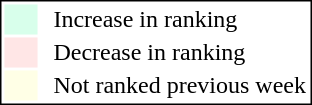<table style="border:1px solid black; float:right;">
<tr>
<td style="background:#D8FFEB; width:20px;"></td>
<td> </td>
<td>Increase in ranking</td>
</tr>
<tr>
<td style="background:#FFE6E6; width:20px;"></td>
<td> </td>
<td>Decrease in ranking</td>
</tr>
<tr>
<td style="background:#FFFFE6; width:20px;"></td>
<td> </td>
<td>Not ranked previous week</td>
</tr>
</table>
